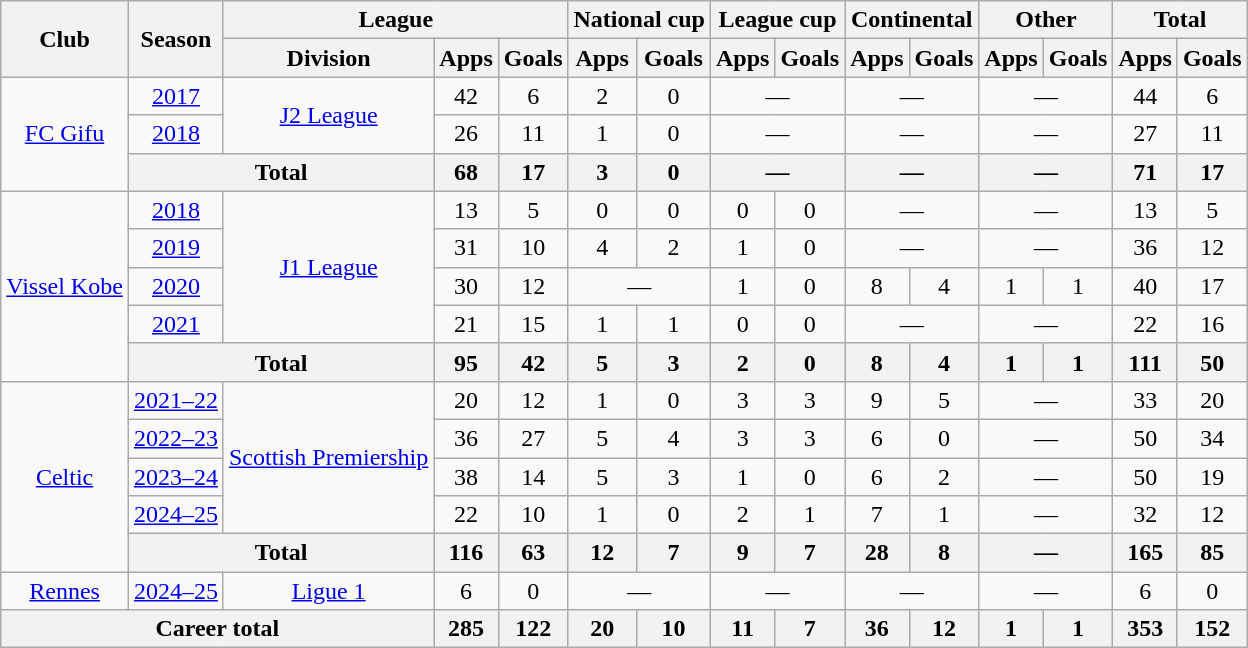<table class="wikitable" style="text-align:center">
<tr>
<th rowspan="2">Club</th>
<th rowspan="2">Season</th>
<th colspan="3">League</th>
<th colspan="2">National cup</th>
<th colspan="2">League cup</th>
<th colspan="2">Continental</th>
<th colspan="2">Other</th>
<th colspan="2">Total</th>
</tr>
<tr>
<th>Division</th>
<th>Apps</th>
<th>Goals</th>
<th>Apps</th>
<th>Goals</th>
<th>Apps</th>
<th>Goals</th>
<th>Apps</th>
<th>Goals</th>
<th>Apps</th>
<th>Goals</th>
<th>Apps</th>
<th>Goals</th>
</tr>
<tr>
<td rowspan="3"><a href='#'>FC Gifu</a></td>
<td><a href='#'>2017</a></td>
<td rowspan="2"><a href='#'>J2 League</a></td>
<td>42</td>
<td>6</td>
<td>2</td>
<td>0</td>
<td colspan="2">—</td>
<td colspan="2">—</td>
<td colspan="2">—</td>
<td>44</td>
<td>6</td>
</tr>
<tr>
<td><a href='#'>2018</a></td>
<td>26</td>
<td>11</td>
<td>1</td>
<td>0</td>
<td colspan="2">—</td>
<td colspan="2">—</td>
<td colspan="2">—</td>
<td>27</td>
<td>11</td>
</tr>
<tr>
<th colspan="2">Total</th>
<th>68</th>
<th>17</th>
<th>3</th>
<th>0</th>
<th colspan="2">—</th>
<th colspan="2">—</th>
<th colspan="2">—</th>
<th>71</th>
<th>17</th>
</tr>
<tr>
<td rowspan="5"><a href='#'>Vissel Kobe</a></td>
<td><a href='#'>2018</a></td>
<td rowspan="4"><a href='#'>J1 League</a></td>
<td>13</td>
<td>5</td>
<td>0</td>
<td>0</td>
<td>0</td>
<td>0</td>
<td colspan="2">—</td>
<td colspan="2">—</td>
<td>13</td>
<td>5</td>
</tr>
<tr>
<td><a href='#'>2019</a></td>
<td>31</td>
<td>10</td>
<td>4</td>
<td>2</td>
<td>1</td>
<td>0</td>
<td colspan="2">—</td>
<td colspan="2">—</td>
<td>36</td>
<td>12</td>
</tr>
<tr>
<td><a href='#'>2020</a></td>
<td>30</td>
<td>12</td>
<td colspan="2">—</td>
<td>1</td>
<td>0</td>
<td>8</td>
<td>4</td>
<td>1</td>
<td>1</td>
<td>40</td>
<td>17</td>
</tr>
<tr>
<td><a href='#'>2021</a></td>
<td>21</td>
<td>15</td>
<td>1</td>
<td>1</td>
<td>0</td>
<td>0</td>
<td colspan="2">—</td>
<td colspan="2">—</td>
<td>22</td>
<td>16</td>
</tr>
<tr>
<th colspan="2">Total</th>
<th>95</th>
<th>42</th>
<th>5</th>
<th>3</th>
<th>2</th>
<th>0</th>
<th>8</th>
<th>4</th>
<th>1</th>
<th>1</th>
<th>111</th>
<th>50</th>
</tr>
<tr>
<td rowspan="5"><a href='#'>Celtic</a></td>
<td><a href='#'>2021–22</a></td>
<td rowspan="4"><a href='#'>Scottish Premiership</a></td>
<td>20</td>
<td>12</td>
<td>1</td>
<td>0</td>
<td>3</td>
<td>3</td>
<td>9</td>
<td>5</td>
<td colspan="2">—</td>
<td>33</td>
<td>20</td>
</tr>
<tr>
<td><a href='#'>2022–23</a></td>
<td>36</td>
<td>27</td>
<td>5</td>
<td>4</td>
<td>3</td>
<td>3</td>
<td>6</td>
<td>0</td>
<td colspan="2">—</td>
<td>50</td>
<td>34</td>
</tr>
<tr>
<td><a href='#'>2023–24</a></td>
<td>38</td>
<td>14</td>
<td>5</td>
<td>3</td>
<td>1</td>
<td>0</td>
<td>6</td>
<td>2</td>
<td colspan="2">—</td>
<td>50</td>
<td>19</td>
</tr>
<tr>
<td><a href='#'>2024–25</a></td>
<td>22</td>
<td>10</td>
<td>1</td>
<td>0</td>
<td>2</td>
<td>1</td>
<td>7</td>
<td>1</td>
<td colspan="2">—</td>
<td>32</td>
<td>12</td>
</tr>
<tr>
<th colspan="2">Total</th>
<th>116</th>
<th>63</th>
<th>12</th>
<th>7</th>
<th>9</th>
<th>7</th>
<th>28</th>
<th>8</th>
<th colspan="2">—</th>
<th>165</th>
<th>85</th>
</tr>
<tr>
<td><a href='#'>Rennes</a></td>
<td><a href='#'>2024–25</a></td>
<td><a href='#'>Ligue 1</a></td>
<td>6</td>
<td>0</td>
<td colspan="2">—</td>
<td colspan="2">—</td>
<td colspan="2">—</td>
<td colspan="2">—</td>
<td>6</td>
<td>0</td>
</tr>
<tr>
<th colspan="3">Career total</th>
<th>285</th>
<th>122</th>
<th>20</th>
<th>10</th>
<th>11</th>
<th>7</th>
<th>36</th>
<th>12</th>
<th>1</th>
<th>1</th>
<th>353</th>
<th>152</th>
</tr>
</table>
